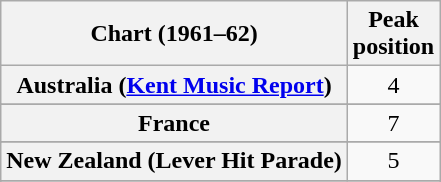<table class="wikitable sortable plainrowheaders" style="text-align:center">
<tr>
<th>Chart (1961–62)</th>
<th>Peak<br>position</th>
</tr>
<tr>
<th scope="row">Australia (<a href='#'>Kent Music Report</a>)</th>
<td>4</td>
</tr>
<tr>
</tr>
<tr>
<th scope="row">France</th>
<td>7</td>
</tr>
<tr>
</tr>
<tr>
<th scope="row">New Zealand (Lever Hit Parade)</th>
<td>5</td>
</tr>
<tr>
</tr>
<tr>
</tr>
</table>
